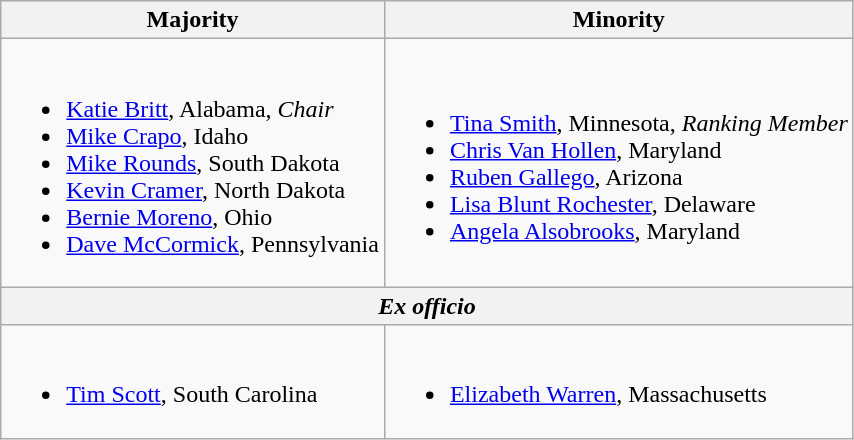<table class=wikitable>
<tr>
<th>Majority</th>
<th>Minority</th>
</tr>
<tr>
<td><br><ul><li><a href='#'>Katie Britt</a>, Alabama, <em>Chair</em></li><li><a href='#'>Mike Crapo</a>, Idaho</li><li><a href='#'>Mike Rounds</a>, South Dakota</li><li><a href='#'>Kevin Cramer</a>, North Dakota</li><li><a href='#'>Bernie Moreno</a>, Ohio</li><li><a href='#'>Dave McCormick</a>, Pennsylvania</li></ul></td>
<td><br><ul><li><a href='#'>Tina Smith</a>, Minnesota, <em>Ranking Member</em></li><li><a href='#'>Chris Van Hollen</a>, Maryland</li><li><a href='#'>Ruben Gallego</a>, Arizona</li><li><a href='#'>Lisa Blunt Rochester</a>, Delaware</li><li><a href='#'>Angela Alsobrooks</a>, Maryland</li></ul></td>
</tr>
<tr>
<th colspan=2><em>Ex officio</em></th>
</tr>
<tr>
<td><br><ul><li><a href='#'>Tim Scott</a>, South Carolina</li></ul></td>
<td><br><ul><li><a href='#'>Elizabeth Warren</a>, Massachusetts</li></ul></td>
</tr>
</table>
